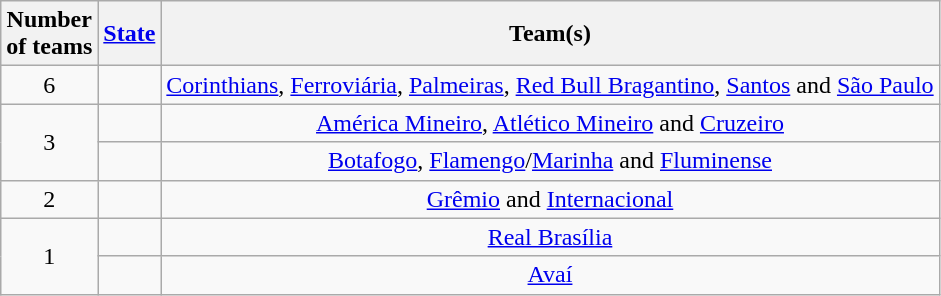<table class="wikitable" style="text-align:center">
<tr>
<th>Number<br>of teams</th>
<th><a href='#'>State</a></th>
<th>Team(s)</th>
</tr>
<tr>
<td>6</td>
<td align=left></td>
<td><a href='#'>Corinthians</a>, <a href='#'>Ferroviária</a>, <a href='#'>Palmeiras</a>, <a href='#'>Red Bull Bragantino</a>, <a href='#'>Santos</a> and <a href='#'>São Paulo</a></td>
</tr>
<tr>
<td rowspan=2>3</td>
<td align=left></td>
<td><a href='#'>América Mineiro</a>, <a href='#'>Atlético Mineiro</a> and <a href='#'>Cruzeiro</a></td>
</tr>
<tr>
<td align=left></td>
<td><a href='#'>Botafogo</a>, <a href='#'>Flamengo</a>/<a href='#'>Marinha</a> and <a href='#'>Fluminense</a></td>
</tr>
<tr>
<td rowspan=1>2</td>
<td align=left></td>
<td><a href='#'>Grêmio</a> and <a href='#'>Internacional</a></td>
</tr>
<tr>
<td rowspan=2>1</td>
<td align=left></td>
<td><a href='#'>Real Brasília</a></td>
</tr>
<tr>
<td align=left></td>
<td><a href='#'>Avaí</a></td>
</tr>
</table>
